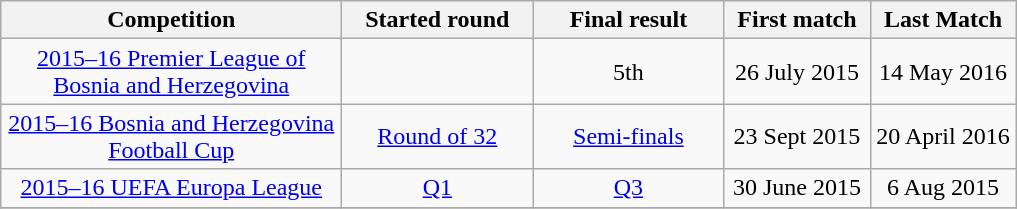<table class="wikitable" style="text-align: center;">
<tr>
<th width="220">Competition</th>
<th width="120">Started round</th>
<th width="120">Final result</th>
<th width="90">First match</th>
<th width="90">Last Match</th>
</tr>
<tr>
<td><a href='#'>2015–16 Premier League of Bosnia and Herzegovina</a></td>
<td></td>
<td>5th</td>
<td>26 July 2015</td>
<td>14 May 2016</td>
</tr>
<tr>
<td><a href='#'>2015–16 Bosnia and Herzegovina Football Cup</a></td>
<td><a href='#'>Round of 32</a></td>
<td><a href='#'>Semi-finals</a></td>
<td>23 Sept 2015</td>
<td>20 April 2016</td>
</tr>
<tr>
<td><a href='#'>2015–16 UEFA Europa League</a></td>
<td><a href='#'>Q1</a></td>
<td><a href='#'>Q3</a></td>
<td>30 June 2015</td>
<td>6 Aug 2015</td>
</tr>
<tr>
</tr>
</table>
